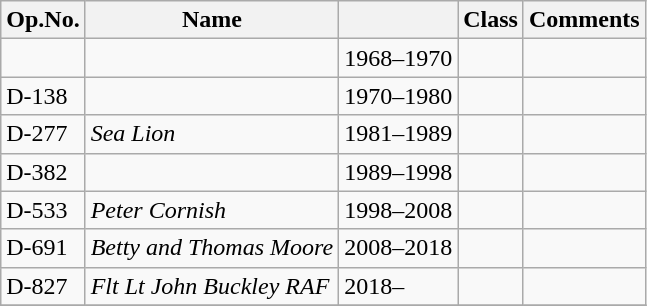<table class="wikitable">
<tr>
<th>Op.No.</th>
<th>Name</th>
<th></th>
<th>Class</th>
<th>Comments</th>
</tr>
<tr>
<td></td>
<td></td>
<td>1968–1970</td>
<td></td>
<td></td>
</tr>
<tr>
<td>D-138</td>
<td></td>
<td>1970–1980</td>
<td></td>
<td></td>
</tr>
<tr>
<td>D-277</td>
<td><em>Sea Lion</em></td>
<td>1981–1989</td>
<td></td>
<td></td>
</tr>
<tr>
<td>D-382</td>
<td></td>
<td>1989–1998</td>
<td></td>
<td></td>
</tr>
<tr>
<td>D-533</td>
<td><em>Peter Cornish</em></td>
<td>1998–2008</td>
<td></td>
<td></td>
</tr>
<tr>
<td>D-691</td>
<td><em>Betty and Thomas Moore</em></td>
<td>2008–2018</td>
<td></td>
<td></td>
</tr>
<tr>
<td>D-827</td>
<td><em>Flt Lt John Buckley RAF</em></td>
<td>2018–</td>
<td></td>
<td></td>
</tr>
<tr>
</tr>
</table>
